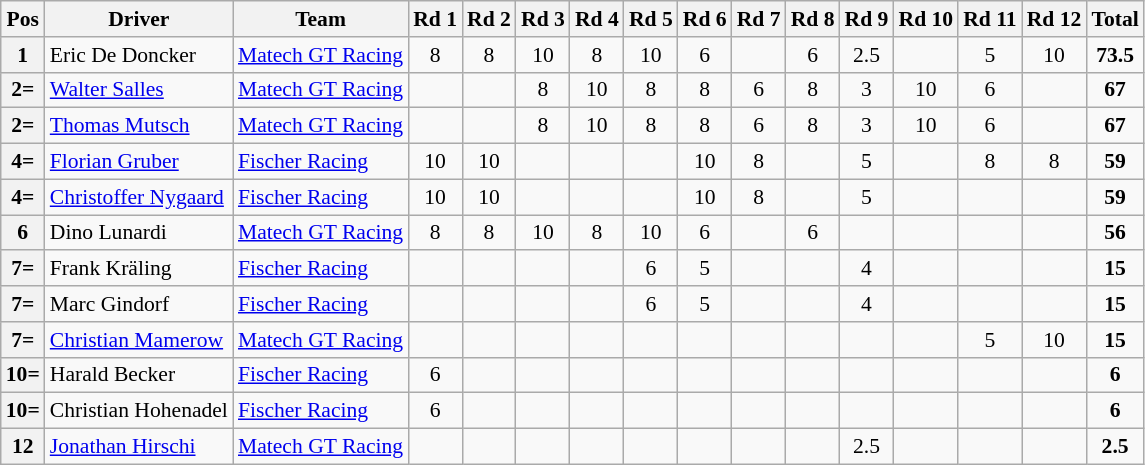<table class="wikitable" style="font-size: 90%;">
<tr>
<th>Pos</th>
<th>Driver</th>
<th>Team</th>
<th>Rd 1</th>
<th>Rd 2</th>
<th>Rd 3</th>
<th>Rd 4</th>
<th>Rd 5</th>
<th>Rd 6</th>
<th>Rd 7</th>
<th>Rd 8</th>
<th>Rd 9</th>
<th>Rd 10</th>
<th>Rd 11</th>
<th>Rd 12</th>
<th>Total</th>
</tr>
<tr>
<th>1</th>
<td> Eric De Doncker</td>
<td> <a href='#'>Matech GT Racing</a></td>
<td align=center>8</td>
<td align=center>8</td>
<td align=center>10</td>
<td align=center>8</td>
<td align=center>10</td>
<td align=center>6</td>
<td></td>
<td align=center>6</td>
<td align=center>2.5</td>
<td></td>
<td align=center>5</td>
<td align=center>10</td>
<td align=center><strong>73.5</strong></td>
</tr>
<tr>
<th>2=</th>
<td> <a href='#'>Walter Salles</a></td>
<td> <a href='#'>Matech GT Racing</a></td>
<td></td>
<td></td>
<td align=center>8</td>
<td align=center>10</td>
<td align=center>8</td>
<td align=center>8</td>
<td align=center>6</td>
<td align=center>8</td>
<td align=center>3</td>
<td align=center>10</td>
<td align=center>6</td>
<td></td>
<td align=center><strong>67</strong></td>
</tr>
<tr>
<th>2=</th>
<td> <a href='#'>Thomas Mutsch</a></td>
<td> <a href='#'>Matech GT Racing</a></td>
<td></td>
<td></td>
<td align=center>8</td>
<td align=center>10</td>
<td align=center>8</td>
<td align=center>8</td>
<td align=center>6</td>
<td align=center>8</td>
<td align=center>3</td>
<td align=center>10</td>
<td align=center>6</td>
<td></td>
<td align=center><strong>67</strong></td>
</tr>
<tr>
<th>4=</th>
<td> <a href='#'>Florian Gruber</a></td>
<td> <a href='#'>Fischer Racing</a></td>
<td align=center>10</td>
<td align=center>10</td>
<td></td>
<td></td>
<td></td>
<td align=center>10</td>
<td align=center>8</td>
<td></td>
<td align=center>5</td>
<td></td>
<td align=center>8</td>
<td align=center>8</td>
<td align=center><strong>59</strong></td>
</tr>
<tr>
<th>4=</th>
<td> <a href='#'>Christoffer Nygaard</a></td>
<td> <a href='#'>Fischer Racing</a></td>
<td align=center>10</td>
<td align=center>10</td>
<td></td>
<td></td>
<td></td>
<td align=center>10</td>
<td align=center>8</td>
<td></td>
<td align=center>5</td>
<td></td>
<td></td>
<td></td>
<td align=center><strong>59</strong></td>
</tr>
<tr>
<th>6</th>
<td> Dino Lunardi</td>
<td> <a href='#'>Matech GT Racing</a></td>
<td align=center>8</td>
<td align=center>8</td>
<td align=center>10</td>
<td align=center>8</td>
<td align=center>10</td>
<td align=center>6</td>
<td></td>
<td align=center>6</td>
<td></td>
<td></td>
<td></td>
<td></td>
<td align=center><strong>56</strong></td>
</tr>
<tr>
<th>7=</th>
<td> Frank Kräling</td>
<td> <a href='#'>Fischer Racing</a></td>
<td></td>
<td></td>
<td></td>
<td></td>
<td align=center>6</td>
<td align=center>5</td>
<td></td>
<td></td>
<td align=center>4</td>
<td></td>
<td></td>
<td></td>
<td align=center><strong>15</strong></td>
</tr>
<tr>
<th>7=</th>
<td> Marc Gindorf</td>
<td> <a href='#'>Fischer Racing</a></td>
<td></td>
<td></td>
<td></td>
<td></td>
<td align=center>6</td>
<td align=center>5</td>
<td></td>
<td></td>
<td align=center>4</td>
<td></td>
<td></td>
<td></td>
<td align=center><strong>15</strong></td>
</tr>
<tr>
<th>7=</th>
<td> <a href='#'>Christian Mamerow</a></td>
<td> <a href='#'>Matech GT Racing</a></td>
<td></td>
<td></td>
<td></td>
<td></td>
<td></td>
<td></td>
<td></td>
<td></td>
<td></td>
<td></td>
<td align=center>5</td>
<td align=center>10</td>
<td align=center><strong>15</strong></td>
</tr>
<tr>
<th>10=</th>
<td> Harald Becker</td>
<td> <a href='#'>Fischer Racing</a></td>
<td align=center>6</td>
<td></td>
<td></td>
<td></td>
<td></td>
<td></td>
<td></td>
<td></td>
<td></td>
<td></td>
<td></td>
<td></td>
<td align=center><strong>6</strong></td>
</tr>
<tr>
<th>10=</th>
<td> Christian Hohenadel</td>
<td> <a href='#'>Fischer Racing</a></td>
<td align=center>6</td>
<td></td>
<td></td>
<td></td>
<td></td>
<td></td>
<td></td>
<td></td>
<td></td>
<td></td>
<td></td>
<td></td>
<td align=center><strong>6</strong></td>
</tr>
<tr>
<th>12</th>
<td> <a href='#'>Jonathan Hirschi</a></td>
<td> <a href='#'>Matech GT Racing</a></td>
<td></td>
<td></td>
<td></td>
<td></td>
<td></td>
<td></td>
<td></td>
<td></td>
<td align=center>2.5</td>
<td></td>
<td></td>
<td></td>
<td align=center><strong>2.5</strong></td>
</tr>
</table>
